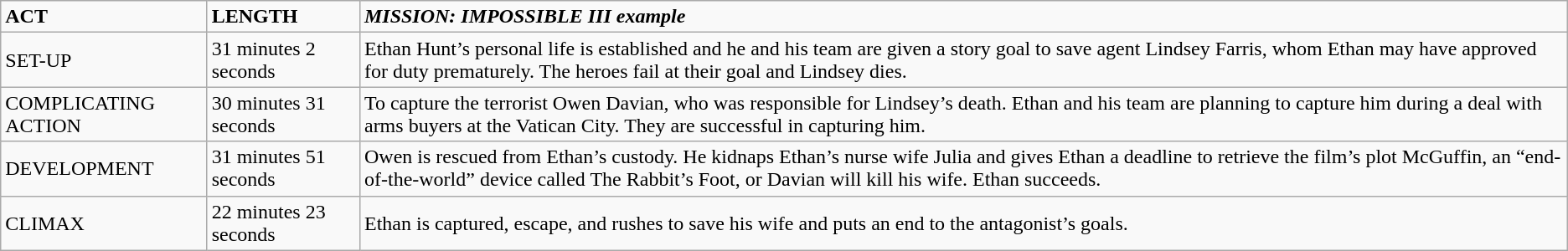<table class="wikitable">
<tr>
<td><strong>ACT</strong></td>
<td><strong>LENGTH</strong></td>
<td><strong><em>MISSION: IMPOSSIBLE  III<em>  example<strong></td>
</tr>
<tr>
<td>SET-UP</td>
<td>31 minutes 2  seconds</td>
<td>Ethan Hunt’s  personal life is established and he and his team are given a story goal to  save agent Lindsey Farris, whom Ethan may have approved for duty prematurely.  The heroes fail at their goal and Lindsey dies.</td>
</tr>
<tr>
<td>COMPLICATING ACTION</td>
<td>30 minutes 31  seconds</td>
<td>To capture the  terrorist Owen Davian, who was responsible for Lindsey’s death. Ethan and his  team are planning to capture him during a deal with arms buyers at the  Vatican City. They are successful in capturing him.</td>
</tr>
<tr>
<td>DEVELOPMENT</td>
<td>31 minutes 51  seconds</td>
<td>Owen is rescued  from Ethan’s custody. He kidnaps Ethan’s nurse wife Julia and gives Ethan a  deadline to retrieve the film’s plot McGuffin, an “end-of-the-world” device  called The Rabbit’s Foot, or Davian will kill his wife. Ethan succeeds.</td>
</tr>
<tr>
<td>CLIMAX</td>
<td>22 minutes 23  seconds</td>
<td>Ethan is  captured, escape, and rushes to save his wife and puts an end to the antagonist’s  goals.</td>
</tr>
</table>
